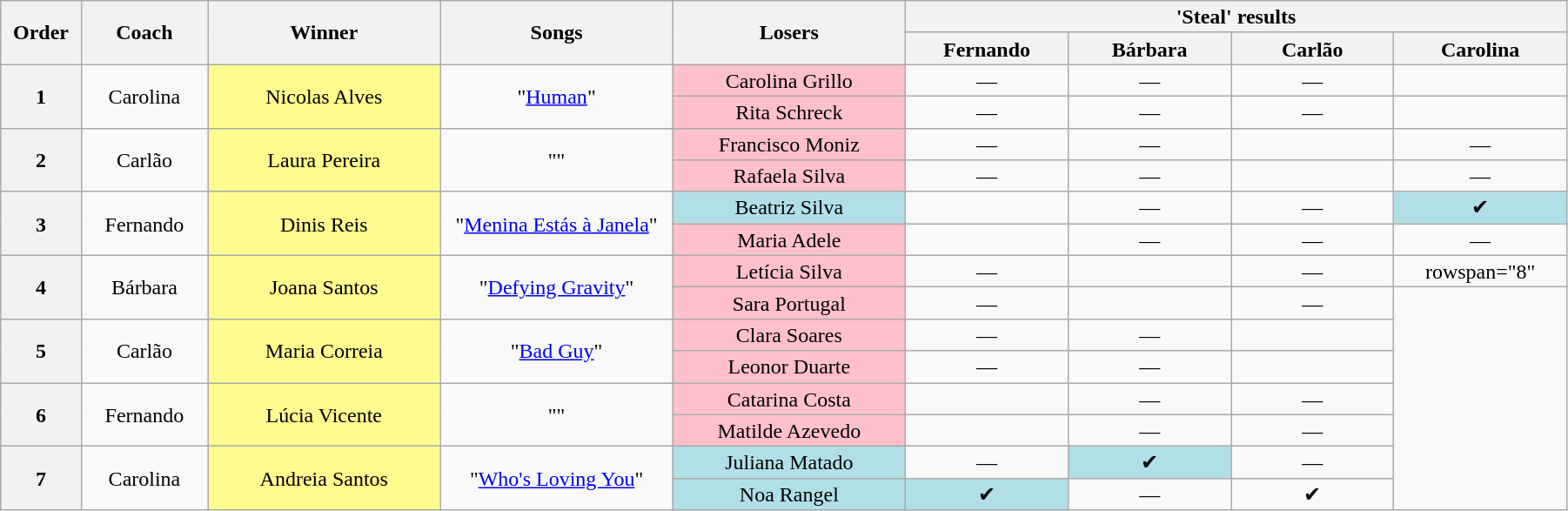<table class="wikitable" style="text-align:center; line-height:17px; width:95%">
<tr>
<th rowspan="2" width="02%">Order</th>
<th rowspan="2" width="05%">Coach</th>
<th rowspan="2" width="10%">Winner</th>
<th rowspan="2" width="10%">Songs</th>
<th rowspan="2" width="10%">Losers</th>
<th colspan="4" width="00%">'Steal' results</th>
</tr>
<tr>
<th style="width: 7%">Fernando</th>
<th style="width: 7%">Bárbara</th>
<th style="width: 7%">Carlão</th>
<th style="width: 7%">Carolina</th>
</tr>
<tr>
<th rowspan="2">1</th>
<td rowspan="2">Carolina</td>
<td rowspan="2" style="background:#fdfc8f">Nicolas Alves</td>
<td rowspan="2">"<a href='#'>Human</a>"</td>
<td style="background:pink">Carolina Grillo</td>
<td>—</td>
<td>—</td>
<td>—</td>
<td></td>
</tr>
<tr>
<td style="background:pink">Rita Schreck</td>
<td>—</td>
<td>—</td>
<td>—</td>
<td></td>
</tr>
<tr>
<th rowspan="2">2</th>
<td rowspan="2">Carlão</td>
<td rowspan="2" style="background:#fdfc8f">Laura Pereira</td>
<td rowspan="2">""</td>
<td style="background:pink">Francisco Moniz</td>
<td>—</td>
<td>—</td>
<td></td>
<td>—</td>
</tr>
<tr>
<td style="background:pink">Rafaela Silva</td>
<td>—</td>
<td>—</td>
<td></td>
<td>—</td>
</tr>
<tr>
<th rowspan="2">3</th>
<td rowspan="2">Fernando</td>
<td rowspan="2" style="background:#fdfc8f">Dinis Reis</td>
<td rowspan="2">"<a href='#'>Menina Estás à Janela</a>"</td>
<td style="background:#b0e0e6">Beatriz Silva</td>
<td></td>
<td>—</td>
<td>—</td>
<td style="background:#B0E0E6">✔</td>
</tr>
<tr>
<td style="background:pink">Maria Adele</td>
<td></td>
<td>—</td>
<td>—</td>
<td>—</td>
</tr>
<tr>
<th rowspan="2">4</th>
<td rowspan="2">Bárbara</td>
<td rowspan="2" style="background:#fdfc8f">Joana Santos</td>
<td rowspan="2">"<a href='#'>Defying Gravity</a>"</td>
<td style="background:pink">Letícia Silva</td>
<td>—</td>
<td></td>
<td>—</td>
<td>rowspan="8" </td>
</tr>
<tr>
<td style="background:pink">Sara Portugal</td>
<td>—</td>
<td></td>
<td>—</td>
</tr>
<tr>
<th rowspan="2">5</th>
<td rowspan="2">Carlão</td>
<td rowspan="2" style="background:#fdfc8f">Maria Correia</td>
<td rowspan="2">"<a href='#'>Bad Guy</a>"</td>
<td style="background:pink">Clara Soares</td>
<td>—</td>
<td>—</td>
<td></td>
</tr>
<tr>
<td style="background:pink">Leonor Duarte</td>
<td>—</td>
<td>—</td>
<td></td>
</tr>
<tr>
<th rowspan="2">6</th>
<td rowspan="2">Fernando</td>
<td rowspan="2" style="background:#fdfc8f">Lúcia Vicente</td>
<td rowspan="2">""</td>
<td style="background:pink">Catarina Costa</td>
<td></td>
<td>—</td>
<td>—</td>
</tr>
<tr>
<td style="background:pink">Matilde Azevedo</td>
<td></td>
<td>—</td>
<td>—</td>
</tr>
<tr>
<th rowspan="2">7</th>
<td rowspan="2">Carolina</td>
<td rowspan="2" style="background:#fdfc8f">Andreia Santos</td>
<td rowspan="2">"<a href='#'>Who's Loving You</a>"</td>
<td style="background:#b0e0e6">Juliana Matado</td>
<td>—</td>
<td style="background:#B0E0E6">✔</td>
<td>—</td>
</tr>
<tr>
<td style="background:#b0e0e6">Noa Rangel</td>
<td style="background:#B0E0E6">✔</td>
<td>—</td>
<td>✔</td>
</tr>
</table>
